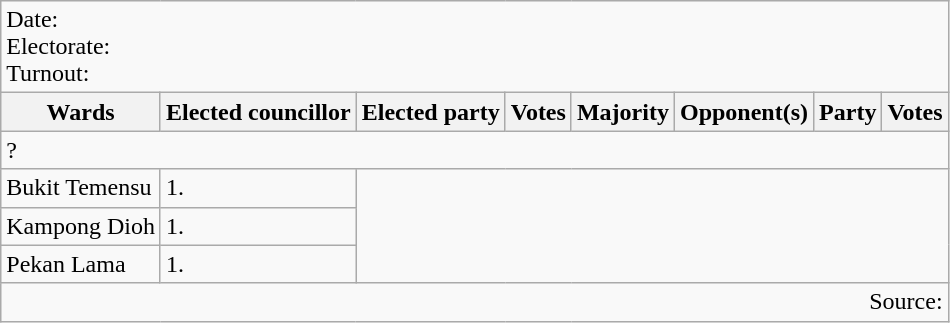<table class=wikitable>
<tr>
<td colspan=8>Date: <br>Electorate: <br>Turnout:</td>
</tr>
<tr>
<th>Wards</th>
<th>Elected councillor</th>
<th>Elected party</th>
<th>Votes</th>
<th>Majority</th>
<th>Opponent(s)</th>
<th>Party</th>
<th>Votes</th>
</tr>
<tr>
<td colspan=8>? </td>
</tr>
<tr>
<td>Bukit Temensu</td>
<td>1.</td>
</tr>
<tr>
<td>Kampong Dioh</td>
<td>1.</td>
</tr>
<tr>
<td>Pekan Lama</td>
<td>1.</td>
</tr>
<tr>
<td colspan=8 align=right>Source:</td>
</tr>
</table>
